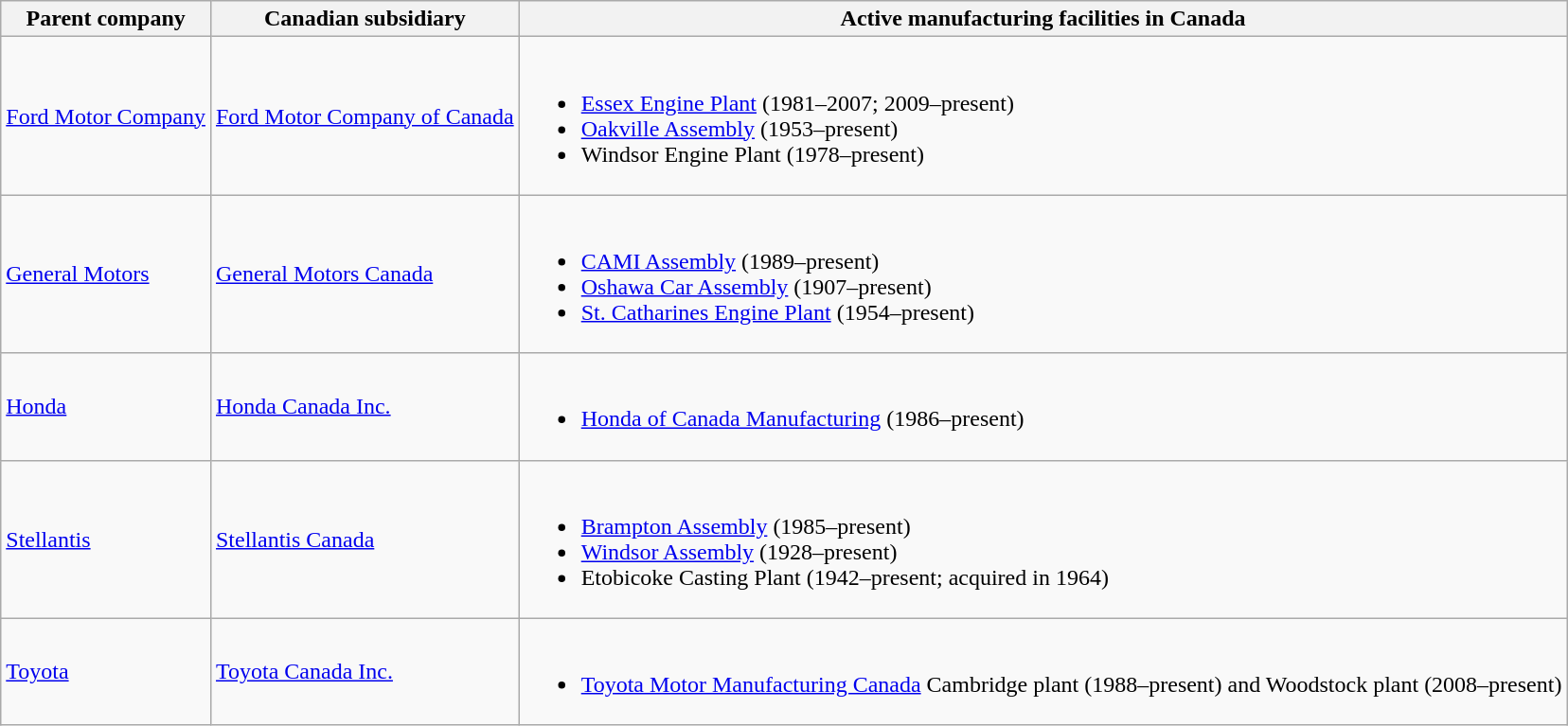<table class="wikitable">
<tr>
<th>Parent company</th>
<th>Canadian subsidiary</th>
<th>Active manufacturing facilities in Canada</th>
</tr>
<tr>
<td><a href='#'>Ford Motor Company</a></td>
<td><a href='#'>Ford Motor Company of Canada</a></td>
<td><br><ul><li><a href='#'>Essex Engine Plant</a> (1981–2007; 2009–present)</li><li><a href='#'>Oakville Assembly</a> (1953–present)</li><li>Windsor Engine Plant (1978–present)</li></ul></td>
</tr>
<tr>
<td><a href='#'>General Motors</a></td>
<td><a href='#'>General Motors Canada</a></td>
<td><br><ul><li><a href='#'>CAMI Assembly</a> (1989–present)</li><li><a href='#'>Oshawa Car Assembly</a> (1907–present)</li><li><a href='#'>St. Catharines Engine Plant</a> (1954–present)</li></ul></td>
</tr>
<tr>
<td><a href='#'>Honda</a></td>
<td><a href='#'>Honda Canada Inc.</a></td>
<td><br><ul><li><a href='#'>Honda of Canada Manufacturing</a> (1986–present)</li></ul></td>
</tr>
<tr>
<td><a href='#'>Stellantis</a></td>
<td><a href='#'>Stellantis Canada</a></td>
<td><br><ul><li><a href='#'>Brampton Assembly</a> (1985–present)</li><li><a href='#'>Windsor Assembly</a> (1928–present)</li><li>Etobicoke Casting Plant (1942–present; acquired in 1964)</li></ul></td>
</tr>
<tr>
<td><a href='#'>Toyota</a></td>
<td><a href='#'>Toyota Canada Inc.</a></td>
<td><br><ul><li><a href='#'>Toyota Motor Manufacturing Canada</a> Cambridge plant (1988–present) and Woodstock plant (2008–present)</li></ul></td>
</tr>
</table>
